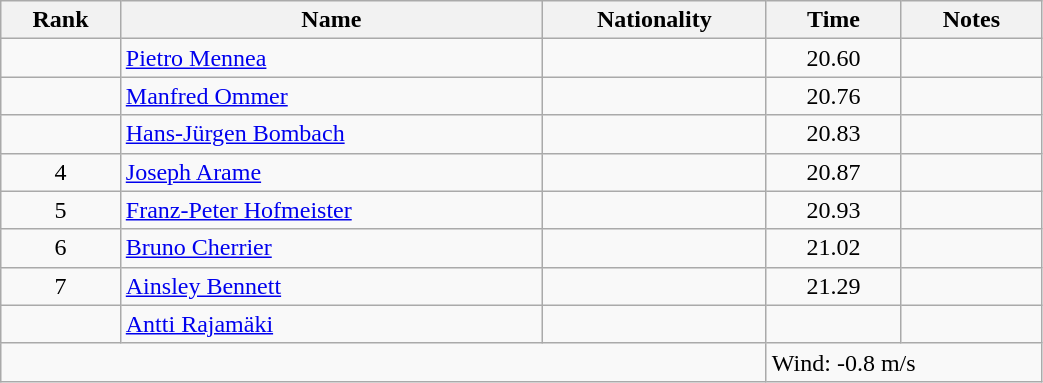<table class="wikitable sortable" style="text-align:center;width: 55%">
<tr>
<th>Rank</th>
<th>Name</th>
<th>Nationality</th>
<th>Time</th>
<th>Notes</th>
</tr>
<tr>
<td></td>
<td align=left><a href='#'>Pietro Mennea</a></td>
<td align=left></td>
<td>20.60</td>
<td></td>
</tr>
<tr>
<td></td>
<td align=left><a href='#'>Manfred Ommer</a></td>
<td align=left></td>
<td>20.76</td>
<td></td>
</tr>
<tr>
<td></td>
<td align=left><a href='#'>Hans-Jürgen Bombach</a></td>
<td align=left></td>
<td>20.83</td>
<td></td>
</tr>
<tr>
<td>4</td>
<td align=left><a href='#'>Joseph Arame</a></td>
<td align=left></td>
<td>20.87</td>
<td></td>
</tr>
<tr>
<td>5</td>
<td align=left><a href='#'>Franz-Peter Hofmeister</a></td>
<td align=left></td>
<td>20.93</td>
<td></td>
</tr>
<tr>
<td>6</td>
<td align=left><a href='#'>Bruno Cherrier</a></td>
<td align=left></td>
<td>21.02</td>
<td></td>
</tr>
<tr>
<td>7</td>
<td align=left><a href='#'>Ainsley Bennett</a></td>
<td align=left></td>
<td>21.29</td>
<td></td>
</tr>
<tr>
<td></td>
<td align=left><a href='#'>Antti Rajamäki</a></td>
<td align=left></td>
<td></td>
<td></td>
</tr>
<tr class="sortbottom">
<td colspan="3"></td>
<td colspan="2" style="text-align:left;">Wind: -0.8 m/s</td>
</tr>
</table>
